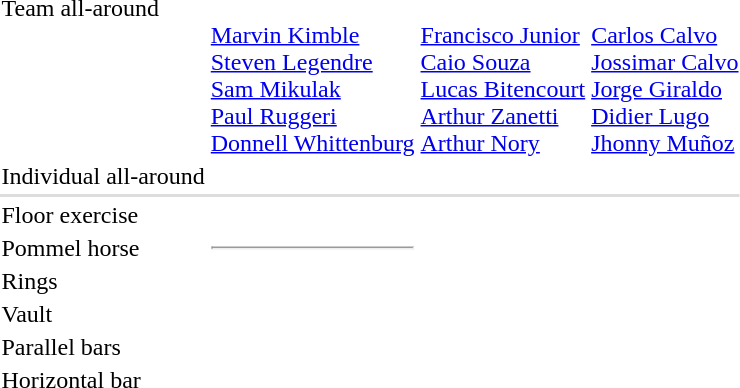<table>
<tr valign="top">
<td>Team all-around<br></td>
<td><br><a href='#'>Marvin Kimble</a><br><a href='#'>Steven Legendre</a><br><a href='#'>Sam Mikulak</a><br><a href='#'>Paul Ruggeri</a><br><a href='#'>Donnell Whittenburg</a></td>
<td><br><a href='#'>Francisco Junior</a><br><a href='#'>Caio Souza</a><br><a href='#'>Lucas Bitencourt</a><br><a href='#'>Arthur Zanetti</a><br><a href='#'>Arthur Nory</a></td>
<td><br><a href='#'>Carlos Calvo</a><br><a href='#'>Jossimar Calvo</a><br><a href='#'>Jorge Giraldo</a><br><a href='#'>Didier Lugo</a><br><a href='#'>Jhonny Muñoz</a></td>
</tr>
<tr>
<td>Individual all-around<br></td>
<td></td>
<td></td>
<td></td>
</tr>
<tr bgcolor=#DDDDDD>
<td colspan=7></td>
</tr>
<tr>
<td>Floor exercise<br></td>
<td></td>
<td></td>
<td></td>
</tr>
<tr>
<td>Pommel horse<br></td>
<td><hr></td>
<td></td>
<td></td>
</tr>
<tr>
<td>Rings<br></td>
<td></td>
<td></td>
<td></td>
</tr>
<tr>
<td>Vault<br></td>
<td></td>
<td></td>
<td></td>
</tr>
<tr>
<td>Parallel bars<br></td>
<td></td>
<td></td>
<td></td>
</tr>
<tr>
<td>Horizontal bar<br></td>
<td></td>
<td></td>
<td></td>
</tr>
</table>
